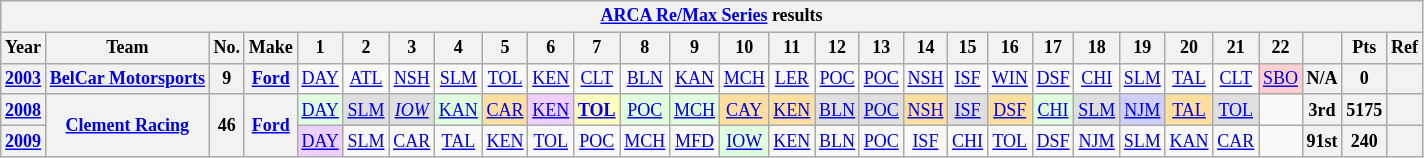<table class="wikitable" style="text-align:center; font-size:75%">
<tr>
<th colspan=29><a href='#'>ARCA Re/Max Series</a> results</th>
</tr>
<tr>
<th>Year</th>
<th>Team</th>
<th>No.</th>
<th>Make</th>
<th>1</th>
<th>2</th>
<th>3</th>
<th>4</th>
<th>5</th>
<th>6</th>
<th>7</th>
<th>8</th>
<th>9</th>
<th>10</th>
<th>11</th>
<th>12</th>
<th>13</th>
<th>14</th>
<th>15</th>
<th>16</th>
<th>17</th>
<th>18</th>
<th>19</th>
<th>20</th>
<th>21</th>
<th>22</th>
<th></th>
<th>Pts</th>
<th>Ref</th>
</tr>
<tr>
<th><a href='#'>2003</a></th>
<th><a href='#'>BelCar Motorsports</a></th>
<th>9</th>
<th><a href='#'>Ford</a></th>
<td><a href='#'>DAY</a></td>
<td><a href='#'>ATL</a></td>
<td><a href='#'>NSH</a></td>
<td><a href='#'>SLM</a></td>
<td><a href='#'>TOL</a></td>
<td><a href='#'>KEN</a></td>
<td><a href='#'>CLT</a></td>
<td><a href='#'>BLN</a></td>
<td><a href='#'>KAN</a></td>
<td><a href='#'>MCH</a></td>
<td><a href='#'>LER</a></td>
<td><a href='#'>POC</a></td>
<td><a href='#'>POC</a></td>
<td><a href='#'>NSH</a></td>
<td><a href='#'>ISF</a></td>
<td><a href='#'>WIN</a></td>
<td><a href='#'>DSF</a></td>
<td><a href='#'>CHI</a></td>
<td><a href='#'>SLM</a></td>
<td><a href='#'>TAL</a></td>
<td><a href='#'>CLT</a></td>
<td style="background:#FFCFCF;"><a href='#'>SBO</a><br></td>
<th>N/A</th>
<th>0</th>
<th></th>
</tr>
<tr>
<th><a href='#'>2008</a></th>
<th rowspan=2><a href='#'>Clement Racing</a></th>
<th rowspan=2>46</th>
<th rowspan=2><a href='#'>Ford</a></th>
<td style="background:#DFFFDF;"><a href='#'>DAY</a><br></td>
<td style="background:#DFDFDF;"><a href='#'>SLM</a><br></td>
<td style="background:#DFDFDF;"><em><a href='#'>IOW</a></em><br></td>
<td style="background:#DFFFDF;"><a href='#'>KAN</a><br></td>
<td style="background:#FFDF9F;"><a href='#'>CAR</a><br></td>
<td style="background:#EFCFFF;"><a href='#'>KEN</a><br></td>
<td style="background:#FFFFBF;"><strong><a href='#'>TOL</a></strong><br></td>
<td style="background:#DFFFDF;"><a href='#'>POC</a><br></td>
<td style="background:#DFFFDF;"><a href='#'>MCH</a><br></td>
<td style="background:#FFDF9F;"><a href='#'>CAY</a><br></td>
<td style="background:#FFDF9F;"><a href='#'>KEN</a><br></td>
<td style="background:#DFDFDF;"><a href='#'>BLN</a><br></td>
<td style="background:#DFDFDF;"><a href='#'>POC</a><br></td>
<td style="background:#FFDF9F;"><a href='#'>NSH</a><br></td>
<td style="background:#DFDFDF;"><a href='#'>ISF</a><br></td>
<td style="background:#FFDF9F;"><a href='#'>DSF</a><br></td>
<td style="background:#DFFFDF;"><a href='#'>CHI</a><br></td>
<td style="background:#DFDFDF;"><a href='#'>SLM</a><br></td>
<td style="background:#CFCFFF;"><a href='#'>NJM</a><br></td>
<td style="background:#FFDF9F;"><a href='#'>TAL</a><br></td>
<td style="background:#DFDFDF;"><a href='#'>TOL</a><br></td>
<td></td>
<th>3rd</th>
<th>5175</th>
<th></th>
</tr>
<tr>
<th><a href='#'>2009</a></th>
<td style="background:#EFCFFF;"><a href='#'>DAY</a><br></td>
<td><a href='#'>SLM</a></td>
<td><a href='#'>CAR</a></td>
<td><a href='#'>TAL</a></td>
<td><a href='#'>KEN</a></td>
<td><a href='#'>TOL</a></td>
<td><a href='#'>POC</a></td>
<td><a href='#'>MCH</a></td>
<td><a href='#'>MFD</a></td>
<td style="background:#DFFFDF;"><a href='#'>IOW</a><br></td>
<td><a href='#'>KEN</a></td>
<td><a href='#'>BLN</a></td>
<td><a href='#'>POC</a></td>
<td><a href='#'>ISF</a></td>
<td><a href='#'>CHI</a></td>
<td><a href='#'>TOL</a></td>
<td><a href='#'>DSF</a></td>
<td><a href='#'>NJM</a></td>
<td><a href='#'>SLM</a></td>
<td><a href='#'>KAN</a></td>
<td><a href='#'>CAR</a></td>
<td></td>
<th>91st</th>
<th>240</th>
<th></th>
</tr>
</table>
